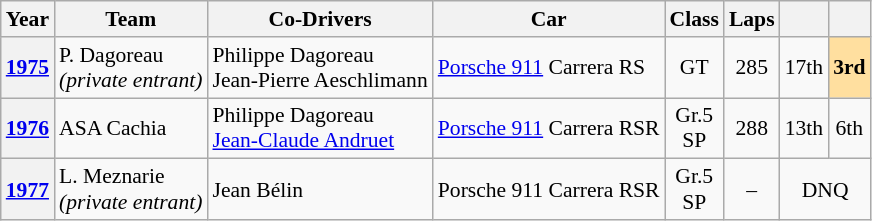<table class="wikitable" style="text-align:center; font-size:90%">
<tr>
<th>Year</th>
<th>Team</th>
<th>Co-Drivers</th>
<th>Car</th>
<th>Class</th>
<th>Laps</th>
<th></th>
<th></th>
</tr>
<tr>
<th><a href='#'>1975</a></th>
<td align=left> P. Dagoreau<br><em>(private entrant)</em></td>
<td align=left> Philippe Dagoreau<br> Jean-Pierre Aeschlimann</td>
<td align=left><a href='#'>Porsche 911</a> Carrera RS</td>
<td>GT</td>
<td>285</td>
<td>17th</td>
<td style="background:#ffdf9f;"><strong>3rd</strong></td>
</tr>
<tr>
<th><a href='#'>1976</a></th>
<td align=left> ASA Cachia</td>
<td align=left> Philippe Dagoreau<br> <a href='#'>Jean-Claude Andruet</a></td>
<td align=left><a href='#'>Porsche 911</a> Carrera RSR</td>
<td>Gr.5<br>SP</td>
<td>288</td>
<td>13th</td>
<td>6th</td>
</tr>
<tr>
<th><a href='#'>1977</a></th>
<td align=left> L. Meznarie<br><em>(private entrant)</em></td>
<td align=left> Jean Bélin</td>
<td align=left>Porsche 911 Carrera RSR</td>
<td>Gr.5<br>SP</td>
<td>–</td>
<td colspan=2>DNQ</td>
</tr>
</table>
